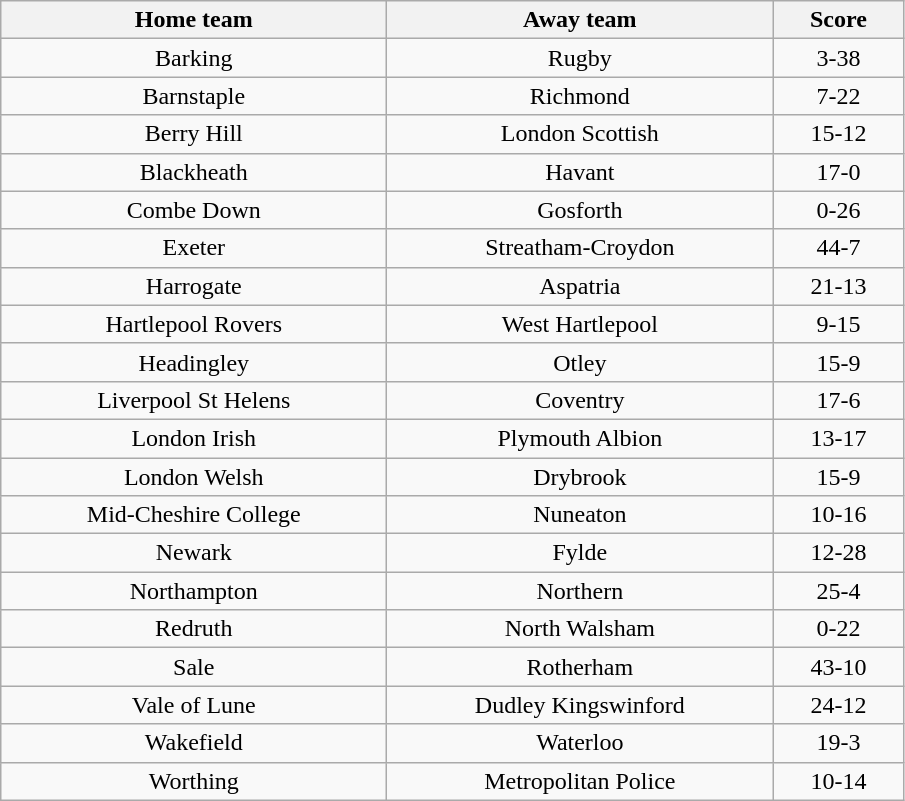<table class="wikitable" style="text-align: center">
<tr>
<th width=250>Home team</th>
<th width=250>Away team</th>
<th width=80>Score</th>
</tr>
<tr>
<td>Barking</td>
<td>Rugby</td>
<td>3-38</td>
</tr>
<tr>
<td>Barnstaple</td>
<td>Richmond</td>
<td>7-22</td>
</tr>
<tr>
<td>Berry Hill</td>
<td>London Scottish</td>
<td>15-12</td>
</tr>
<tr>
<td>Blackheath</td>
<td>Havant</td>
<td>17-0</td>
</tr>
<tr>
<td>Combe Down</td>
<td>Gosforth</td>
<td>0-26</td>
</tr>
<tr>
<td>Exeter</td>
<td>Streatham-Croydon</td>
<td>44-7</td>
</tr>
<tr>
<td>Harrogate</td>
<td>Aspatria</td>
<td>21-13</td>
</tr>
<tr>
<td>Hartlepool Rovers</td>
<td>West Hartlepool</td>
<td>9-15</td>
</tr>
<tr>
<td>Headingley</td>
<td>Otley</td>
<td>15-9</td>
</tr>
<tr>
<td>Liverpool St Helens</td>
<td>Coventry</td>
<td>17-6</td>
</tr>
<tr>
<td>London Irish</td>
<td>Plymouth Albion</td>
<td>13-17</td>
</tr>
<tr>
<td>London Welsh</td>
<td>Drybrook</td>
<td>15-9</td>
</tr>
<tr>
<td>Mid-Cheshire College</td>
<td>Nuneaton</td>
<td>10-16</td>
</tr>
<tr>
<td>Newark</td>
<td>Fylde</td>
<td>12-28</td>
</tr>
<tr>
<td>Northampton</td>
<td>Northern</td>
<td>25-4</td>
</tr>
<tr>
<td>Redruth</td>
<td>North Walsham</td>
<td>0-22</td>
</tr>
<tr>
<td>Sale</td>
<td>Rotherham</td>
<td>43-10</td>
</tr>
<tr>
<td>Vale of Lune</td>
<td>Dudley Kingswinford</td>
<td>24-12</td>
</tr>
<tr>
<td>Wakefield</td>
<td>Waterloo</td>
<td>19-3</td>
</tr>
<tr>
<td>Worthing</td>
<td>Metropolitan Police</td>
<td>10-14</td>
</tr>
</table>
